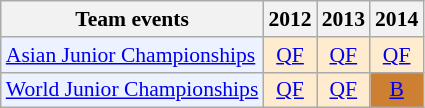<table class="wikitable" style="font-size: 90%; text-align:center">
<tr>
<th>Team events</th>
<th>2012</th>
<th>2013</th>
<th>2014</th>
</tr>
<tr>
<td bgcolor="#ECF2FF"; align="left"><a href='#'>Asian Junior Championships</a></td>
<td bgcolor=FFEBCD><a href='#'>QF</a></td>
<td bgcolor=FFEBCD><a href='#'>QF</a></td>
<td bgcolor=FFEBCD><a href='#'>QF</a></td>
</tr>
<tr>
<td bgcolor="#ECF2FF"; align="left"><a href='#'>World Junior Championships</a></td>
<td bgcolor=FFEBCD><a href='#'>QF</a></td>
<td bgcolor=FFEBCD><a href='#'>QF</a></td>
<td bgcolor=CD7F32><a href='#'>B</a></td>
</tr>
</table>
